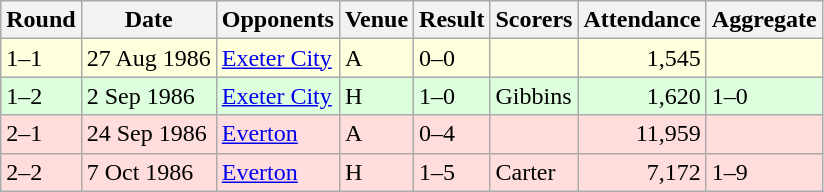<table class="wikitable">
<tr>
<th>Round</th>
<th>Date</th>
<th>Opponents</th>
<th>Venue</th>
<th>Result</th>
<th>Scorers</th>
<th>Attendance</th>
<th>Aggregate</th>
</tr>
<tr bgcolor="#ffffdd">
<td>1–1</td>
<td>27 Aug 1986</td>
<td><a href='#'>Exeter City</a></td>
<td>A</td>
<td>0–0</td>
<td></td>
<td align="right">1,545</td>
<td></td>
</tr>
<tr bgcolor="#ddffdd">
<td>1–2</td>
<td>2 Sep 1986</td>
<td><a href='#'>Exeter City</a></td>
<td>H</td>
<td>1–0</td>
<td>Gibbins</td>
<td align="right">1,620</td>
<td>1–0</td>
</tr>
<tr bgcolor="#ffdddd">
<td>2–1</td>
<td>24 Sep 1986</td>
<td><a href='#'>Everton</a></td>
<td>A</td>
<td>0–4</td>
<td></td>
<td align="right">11,959</td>
<td></td>
</tr>
<tr bgcolor="#ffdddd">
<td>2–2</td>
<td>7 Oct 1986</td>
<td><a href='#'>Everton</a></td>
<td>H</td>
<td>1–5</td>
<td>Carter</td>
<td align="right">7,172</td>
<td>1–9</td>
</tr>
</table>
